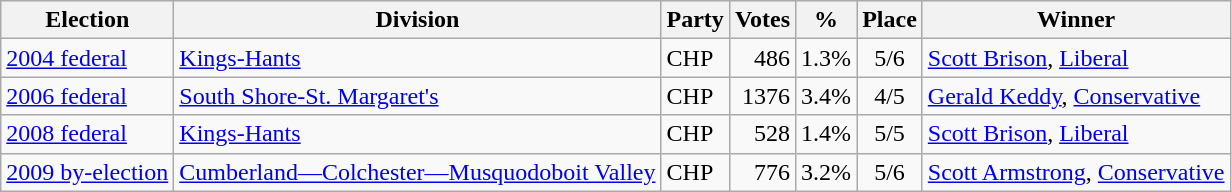<table class="wikitable">
<tr bgcolor="#EEEEEE">
<th align="left">Election</th>
<th align="left">Division</th>
<th align="left">Party</th>
<th align="right">Votes</th>
<th align="right">%</th>
<th align="center">Place</th>
<th align="center">Winner</th>
</tr>
<tr>
<td align="left"><a href='#'>2004 federal</a></td>
<td align="left"><a href='#'>Kings-Hants</a></td>
<td align="left">CHP</td>
<td align="right">486</td>
<td align="right">1.3%</td>
<td align="center">5/6</td>
<td align="left"><a href='#'>Scott Brison</a>, <a href='#'>Liberal</a></td>
</tr>
<tr>
<td align="left"><a href='#'>2006 federal</a></td>
<td align="left"><a href='#'>South Shore-St. Margaret's</a></td>
<td align="left">CHP</td>
<td align="right">1376</td>
<td align="right">3.4%</td>
<td align="center">4/5</td>
<td align="left"><a href='#'>Gerald Keddy</a>, <a href='#'>Conservative</a></td>
</tr>
<tr>
<td align="left"><a href='#'>2008 federal</a></td>
<td align="left"><a href='#'>Kings-Hants</a></td>
<td align="left">CHP</td>
<td align="right">528</td>
<td align="right">1.4%</td>
<td align="center">5/5</td>
<td align="left"><a href='#'>Scott Brison</a>, <a href='#'>Liberal</a></td>
</tr>
<tr>
<td align="left"><a href='#'>2009 by-election</a></td>
<td align="left"><a href='#'>Cumberland—Colchester—Musquodoboit Valley</a></td>
<td align="left">CHP</td>
<td align="right">776</td>
<td align="right">3.2%</td>
<td align="center">5/6</td>
<td align="left"><a href='#'>Scott Armstrong</a>, <a href='#'>Conservative</a></td>
</tr>
</table>
